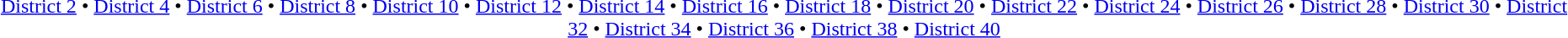<table id=toc class=toc summary=Contents>
<tr>
<td align=center><br><a href='#'>District 2</a> • <a href='#'>District 4</a> • <a href='#'>District 6</a> • <a href='#'>District 8</a> • <a href='#'>District 10</a> • <a href='#'>District 12</a> • <a href='#'>District 14</a> • <a href='#'>District 16</a> • <a href='#'>District 18</a> • <a href='#'>District 20</a> • <a href='#'>District 22</a> • <a href='#'>District 24</a> • <a href='#'>District 26</a> • <a href='#'>District 28</a> • <a href='#'>District 30</a> • <a href='#'>District 32</a> • <a href='#'>District 34</a> • <a href='#'>District 36</a> • <a href='#'>District 38</a> • <a href='#'>District 40</a> </td>
</tr>
</table>
